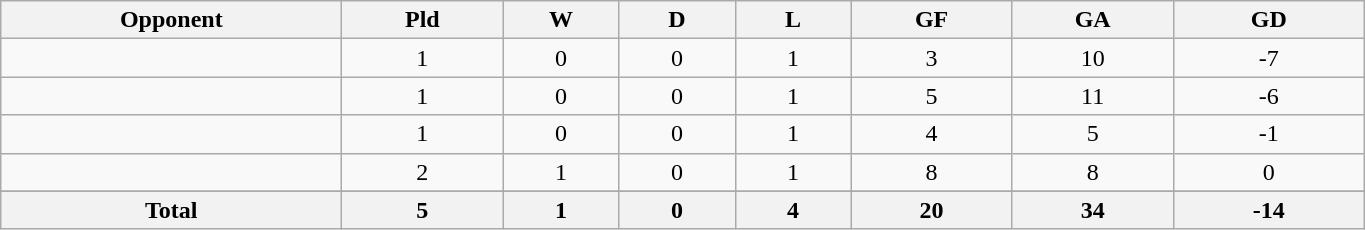<table class="wikitable" style="text-align: center">
<tr>
<th width=220>Opponent<br></th>
<th width=100>Pld<br></th>
<th width=70>W<br></th>
<th width=70>D<br></th>
<th width=70>L<br></th>
<th width=100>GF<br></th>
<th width=100>GA<br></th>
<th width=120>GD</th>
</tr>
<tr>
<td style="text-align:left;"></td>
<td>1</td>
<td>0</td>
<td>0</td>
<td>1</td>
<td>3</td>
<td>10</td>
<td>-7</td>
</tr>
<tr>
<td style="text-align:left;"></td>
<td>1</td>
<td>0</td>
<td>0</td>
<td>1</td>
<td>5</td>
<td>11</td>
<td>-6</td>
</tr>
<tr>
<td style="text-align:left;"></td>
<td>1</td>
<td>0</td>
<td>0</td>
<td>1</td>
<td>4</td>
<td>5</td>
<td>-1</td>
</tr>
<tr>
<td style="text-align:left;"></td>
<td>2</td>
<td>1</td>
<td>0</td>
<td>1</td>
<td>8</td>
<td>8</td>
<td>0</td>
</tr>
<tr>
</tr>
<tr class="sortbottom">
<th>Total</th>
<th>5</th>
<th>1</th>
<th>0</th>
<th>4</th>
<th>20</th>
<th>34</th>
<th>-14</th>
</tr>
</table>
